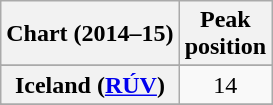<table class="wikitable sortable plainrowheaders">
<tr>
<th>Chart (2014–15)</th>
<th>Peak<br>position</th>
</tr>
<tr>
</tr>
<tr>
</tr>
<tr>
<th scope="row">Iceland (<a href='#'>RÚV</a>)</th>
<td style="text-align:center;">14</td>
</tr>
<tr>
</tr>
<tr>
</tr>
</table>
